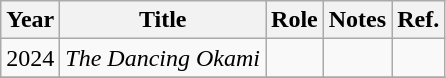<table class="wikitable">
<tr>
<th>Year</th>
<th>Title</th>
<th>Role</th>
<th>Notes</th>
<th>Ref.</th>
</tr>
<tr>
<td>2024</td>
<td><em>The Dancing Okami</em></td>
<td></td>
<td></td>
<td></td>
</tr>
<tr>
</tr>
</table>
